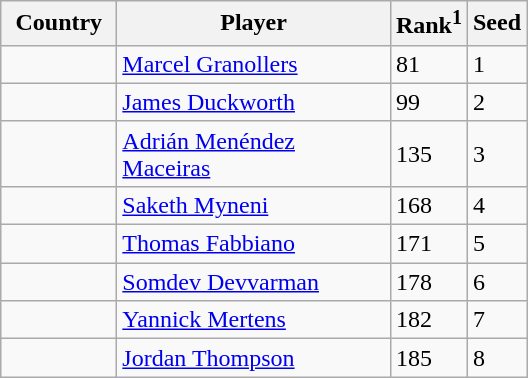<table class="sortable wikitable">
<tr>
<th width="70">Country</th>
<th width="175">Player</th>
<th>Rank<sup>1</sup></th>
<th>Seed</th>
</tr>
<tr>
<td></td>
<td><a href='#'>Marcel Granollers</a></td>
<td>81</td>
<td>1</td>
</tr>
<tr>
<td></td>
<td><a href='#'>James Duckworth</a></td>
<td>99</td>
<td>2</td>
</tr>
<tr>
<td></td>
<td><a href='#'>Adrián Menéndez Maceiras</a></td>
<td>135</td>
<td>3</td>
</tr>
<tr>
<td></td>
<td><a href='#'>Saketh Myneni</a></td>
<td>168</td>
<td>4</td>
</tr>
<tr>
<td></td>
<td><a href='#'>Thomas Fabbiano</a></td>
<td>171</td>
<td>5</td>
</tr>
<tr>
<td></td>
<td><a href='#'>Somdev Devvarman</a></td>
<td>178</td>
<td>6</td>
</tr>
<tr>
<td></td>
<td><a href='#'>Yannick Mertens</a></td>
<td>182</td>
<td>7</td>
</tr>
<tr>
<td></td>
<td><a href='#'>Jordan Thompson</a></td>
<td>185</td>
<td>8</td>
</tr>
</table>
